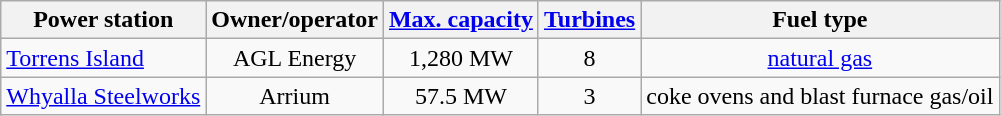<table class="wikitable sortable" style="text-align: center">
<tr>
<th>Power station</th>
<th>Owner/operator</th>
<th><a href='#'>Max. capacity</a></th>
<th><a href='#'>Turbines</a></th>
<th>Fuel type</th>
</tr>
<tr>
<td align="left"><a href='#'>Torrens Island</a></td>
<td>AGL Energy</td>
<td>1,280 MW</td>
<td>8</td>
<td><a href='#'>natural gas</a></td>
</tr>
<tr>
<td align="left"><a href='#'>Whyalla Steelworks</a></td>
<td>Arrium</td>
<td>57.5 MW</td>
<td>3</td>
<td>coke ovens and blast furnace gas/oil</td>
</tr>
</table>
